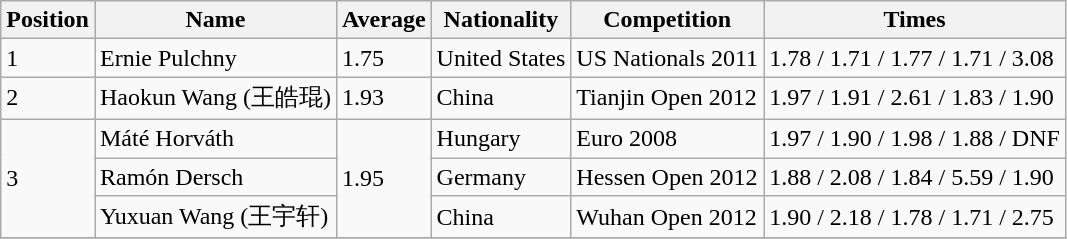<table class="wikitable">
<tr>
<th>Position</th>
<th>Name</th>
<th>Average</th>
<th>Nationality</th>
<th>Competition</th>
<th>Times</th>
</tr>
<tr>
<td>1</td>
<td>Ernie Pulchny</td>
<td>1.75</td>
<td> United States</td>
<td> US Nationals 2011</td>
<td>1.78 / 1.71 / 1.77 / 1.71 / 3.08</td>
</tr>
<tr>
<td>2</td>
<td>Haokun Wang (王皓琨)</td>
<td>1.93</td>
<td> China</td>
<td> Tianjin Open 2012</td>
<td>1.97 / 1.91 / 2.61 / 1.83 / 1.90</td>
</tr>
<tr>
<td rowspan="3">3</td>
<td>Máté Horváth</td>
<td rowspan="3">1.95</td>
<td> Hungary</td>
<td> Euro 2008</td>
<td>1.97 / 1.90 / 1.98 / 1.88 / DNF</td>
</tr>
<tr>
<td>Ramón Dersch</td>
<td> Germany</td>
<td> Hessen Open 2012</td>
<td>1.88 / 2.08 / 1.84 / 5.59 / 1.90</td>
</tr>
<tr>
<td>Yuxuan Wang (王宇轩)</td>
<td> China</td>
<td> Wuhan Open 2012</td>
<td>1.90 / 2.18 / 1.78 / 1.71 / 2.75</td>
</tr>
<tr>
</tr>
</table>
